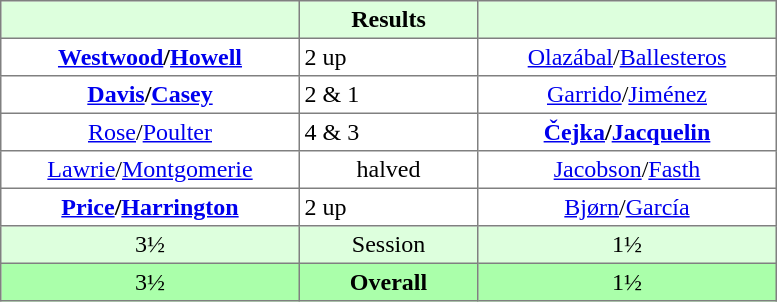<table border="1" cellpadding="3" style="border-collapse:collapse; text-align:center;">
<tr style="background:#ddffdd;">
<th style="width:12em;"> </th>
<th style="width:7em;">Results</th>
<th style="width:12em;"></th>
</tr>
<tr>
<td><strong><a href='#'>Westwood</a>/<a href='#'>Howell</a></strong></td>
<td align=left> 2 up</td>
<td><a href='#'>Olazábal</a>/<a href='#'>Ballesteros</a></td>
</tr>
<tr>
<td><strong><a href='#'>Davis</a>/<a href='#'>Casey</a></strong></td>
<td align=left> 2 & 1</td>
<td><a href='#'>Garrido</a>/<a href='#'>Jiménez</a></td>
</tr>
<tr>
<td><a href='#'>Rose</a>/<a href='#'>Poulter</a></td>
<td align=left> 4 & 3</td>
<td><strong><a href='#'>Čejka</a>/<a href='#'>Jacquelin</a></strong></td>
</tr>
<tr>
<td><a href='#'>Lawrie</a>/<a href='#'>Montgomerie</a></td>
<td>halved</td>
<td><a href='#'>Jacobson</a>/<a href='#'>Fasth</a></td>
</tr>
<tr>
<td><strong><a href='#'>Price</a>/<a href='#'>Harrington</a></strong></td>
<td align=left> 2 up</td>
<td><a href='#'>Bjørn</a>/<a href='#'>García</a></td>
</tr>
<tr style="background:#ddffdd;">
<td>3½</td>
<td>Session</td>
<td>1½</td>
</tr>
<tr style="background:#aaffaa;">
<td>3½</td>
<th>Overall</th>
<td>1½</td>
</tr>
</table>
